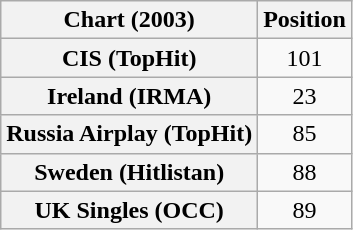<table class="wikitable sortable plainrowheaders" style="text-align:center">
<tr>
<th>Chart (2003)</th>
<th>Position</th>
</tr>
<tr>
<th scope="row">CIS (TopHit)</th>
<td>101</td>
</tr>
<tr>
<th scope="row">Ireland (IRMA)</th>
<td>23</td>
</tr>
<tr>
<th scope="row">Russia Airplay (TopHit)</th>
<td>85</td>
</tr>
<tr>
<th scope="row">Sweden (Hitlistan)</th>
<td>88</td>
</tr>
<tr>
<th scope="row">UK Singles (OCC)</th>
<td>89</td>
</tr>
</table>
